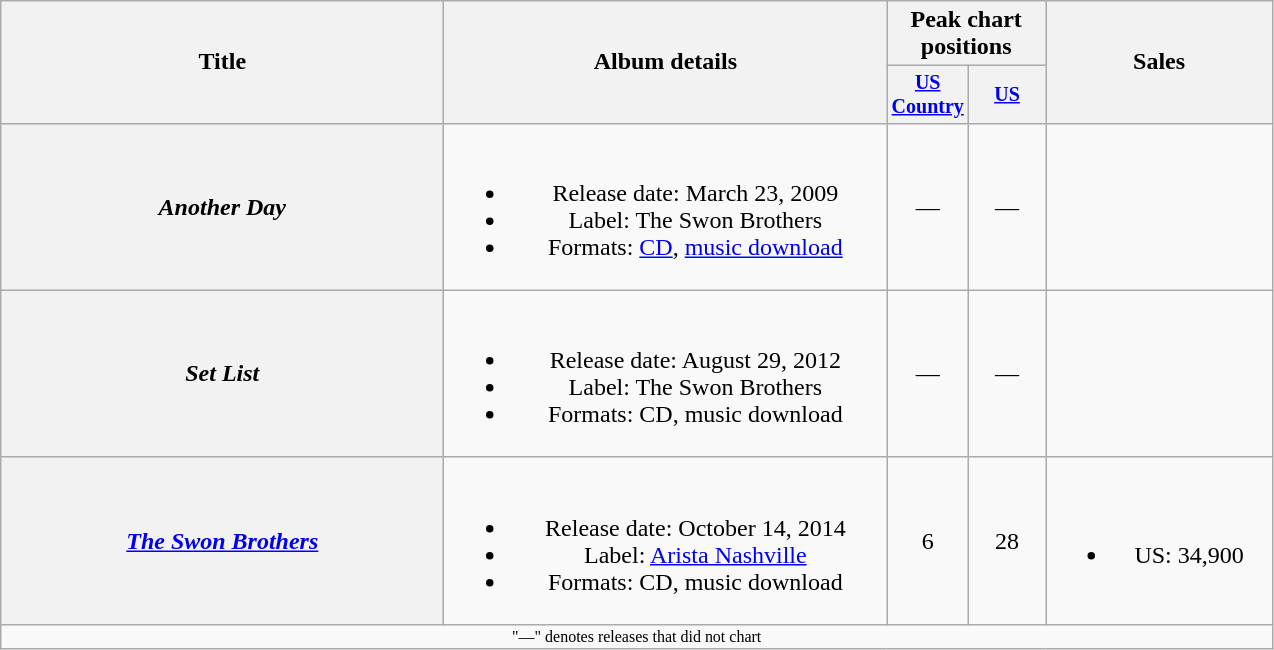<table class="wikitable plainrowheaders" style="text-align:center;">
<tr>
<th rowspan="2" style="width:18em;">Title</th>
<th rowspan="2" style="width:18em;">Album details</th>
<th colspan="2">Peak chart<br>positions</th>
<th rowspan="2" style="width:9em;">Sales</th>
</tr>
<tr style="font-size:smaller;">
<th style="width:45px;"><a href='#'>US Country</a></th>
<th style="width:45px;"><a href='#'>US</a></th>
</tr>
<tr>
<th scope="row"><em>Another Day</em></th>
<td><br><ul><li>Release date: March 23, 2009</li><li>Label:  The Swon Brothers</li><li>Formats: <a href='#'>CD</a>, <a href='#'>music download</a></li></ul></td>
<td>—</td>
<td>—</td>
<td></td>
</tr>
<tr>
<th scope="row"><em>Set List</em></th>
<td><br><ul><li>Release date: August 29, 2012</li><li>Label:  The Swon Brothers</li><li>Formats: CD, music download</li></ul></td>
<td>—</td>
<td>—</td>
<td></td>
</tr>
<tr>
<th scope="row"><em><a href='#'>The Swon Brothers</a></em></th>
<td><br><ul><li>Release date: October 14, 2014</li><li>Label: <a href='#'>Arista Nashville</a></li><li>Formats: CD, music download</li></ul></td>
<td>6</td>
<td>28</td>
<td><br><ul><li>US: 34,900</li></ul></td>
</tr>
<tr>
<td colspan="5" style="font-size:8pt">"—" denotes releases that did not chart</td>
</tr>
</table>
